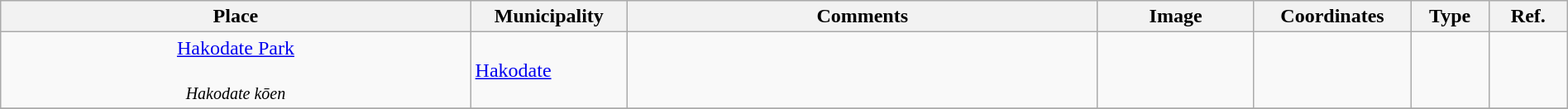<table class="wikitable sortable"  style="width:100%;">
<tr>
<th width="30%" align="left">Place</th>
<th width="10%" align="left">Municipality</th>
<th width="30%" align="left" class="unsortable">Comments</th>
<th width="10%" align="left"  class="unsortable">Image</th>
<th width="10%" align="left" class="unsortable">Coordinates</th>
<th width="5%" align="left">Type</th>
<th width="5%" align="left"  class="unsortable">Ref.</th>
</tr>
<tr>
<td align="center"><a href='#'>Hakodate Park</a><br><br><small><em>Hakodate kōen</em></small></td>
<td><a href='#'>Hakodate</a></td>
<td></td>
<td></td>
<td></td>
<td></td>
<td></td>
</tr>
<tr>
</tr>
</table>
